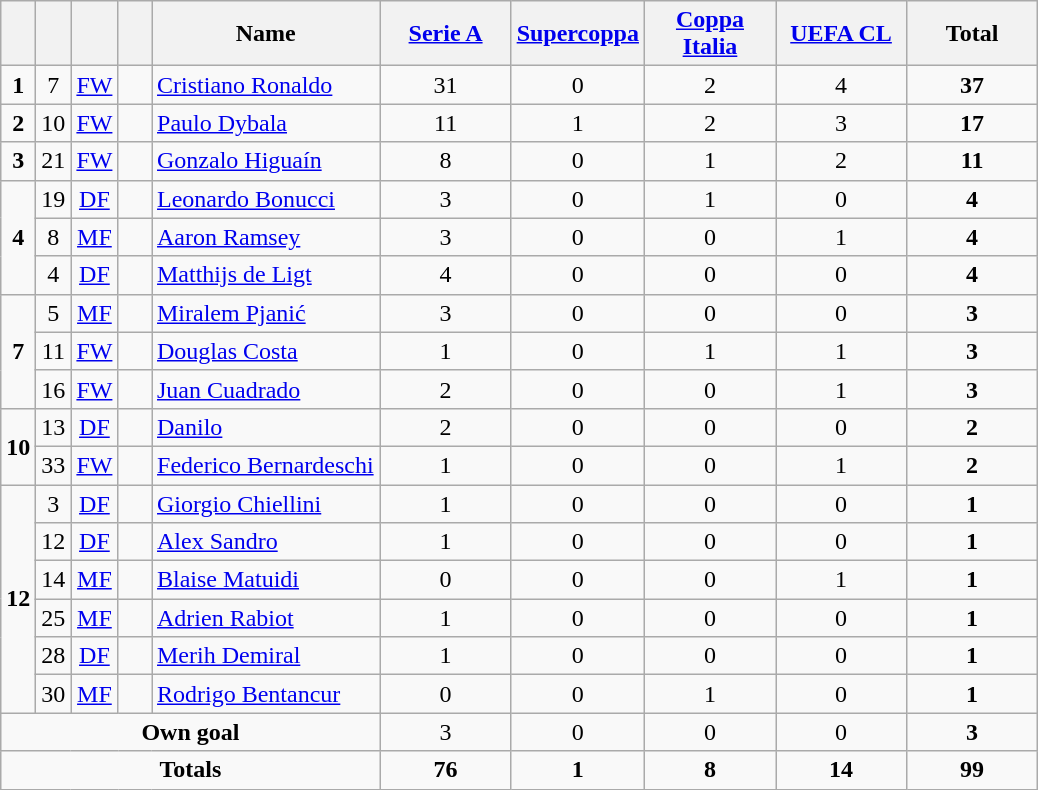<table class="wikitable" style="text-align:center">
<tr>
<th width=15></th>
<th width=15></th>
<th width=15></th>
<th width=15></th>
<th width=145>Name</th>
<th width=80><a href='#'>Serie A</a></th>
<th width=80><a href='#'>Supercoppa</a></th>
<th width=80><a href='#'>Coppa Italia</a></th>
<th width=80><a href='#'>UEFA CL</a></th>
<th width=80>Total</th>
</tr>
<tr>
<td><strong>1</strong></td>
<td>7</td>
<td><a href='#'>FW</a></td>
<td></td>
<td align=left><a href='#'>Cristiano Ronaldo</a></td>
<td>31</td>
<td>0</td>
<td>2</td>
<td>4</td>
<td><strong>37</strong></td>
</tr>
<tr>
<td><strong>2</strong></td>
<td>10</td>
<td><a href='#'>FW</a></td>
<td></td>
<td align=left><a href='#'>Paulo Dybala</a></td>
<td>11</td>
<td>1</td>
<td>2</td>
<td>3</td>
<td><strong>17</strong></td>
</tr>
<tr>
<td><strong>3</strong></td>
<td>21</td>
<td><a href='#'>FW</a></td>
<td></td>
<td align=left><a href='#'>Gonzalo Higuaín</a></td>
<td>8</td>
<td>0</td>
<td>1</td>
<td>2</td>
<td><strong>11</strong></td>
</tr>
<tr>
<td rowspan=3><strong>4</strong></td>
<td>19</td>
<td><a href='#'>DF</a></td>
<td></td>
<td align=left><a href='#'>Leonardo Bonucci</a></td>
<td>3</td>
<td>0</td>
<td>1</td>
<td>0</td>
<td><strong>4</strong></td>
</tr>
<tr>
<td>8</td>
<td><a href='#'>MF</a></td>
<td></td>
<td align=left><a href='#'>Aaron Ramsey</a></td>
<td>3</td>
<td>0</td>
<td>0</td>
<td>1</td>
<td><strong>4</strong></td>
</tr>
<tr>
<td>4</td>
<td><a href='#'>DF</a></td>
<td></td>
<td align=left><a href='#'>Matthijs de Ligt</a></td>
<td>4</td>
<td>0</td>
<td>0</td>
<td>0</td>
<td><strong>4</strong></td>
</tr>
<tr>
<td rowspan=3><strong>7</strong></td>
<td>5</td>
<td><a href='#'>MF</a></td>
<td></td>
<td align=left><a href='#'>Miralem Pjanić</a></td>
<td>3</td>
<td>0</td>
<td>0</td>
<td>0</td>
<td><strong>3</strong></td>
</tr>
<tr>
<td>11</td>
<td><a href='#'>FW</a></td>
<td></td>
<td align=left><a href='#'>Douglas Costa</a></td>
<td>1</td>
<td>0</td>
<td>1</td>
<td>1</td>
<td><strong>3</strong></td>
</tr>
<tr>
<td>16</td>
<td><a href='#'>FW</a></td>
<td></td>
<td align=left><a href='#'>Juan Cuadrado</a></td>
<td>2</td>
<td>0</td>
<td>0</td>
<td>1</td>
<td><strong>3</strong></td>
</tr>
<tr>
<td rowspan=2><strong>10</strong></td>
<td>13</td>
<td><a href='#'>DF</a></td>
<td></td>
<td align=left><a href='#'>Danilo</a></td>
<td>2</td>
<td>0</td>
<td>0</td>
<td>0</td>
<td><strong>2</strong></td>
</tr>
<tr>
<td>33</td>
<td><a href='#'>FW</a></td>
<td></td>
<td align=left><a href='#'>Federico Bernardeschi</a></td>
<td>1</td>
<td>0</td>
<td>0</td>
<td>1</td>
<td><strong>2</strong></td>
</tr>
<tr>
<td rowspan=6><strong>12</strong></td>
<td>3</td>
<td><a href='#'>DF</a></td>
<td></td>
<td align=left><a href='#'>Giorgio Chiellini</a></td>
<td>1</td>
<td>0</td>
<td>0</td>
<td>0</td>
<td><strong>1</strong></td>
</tr>
<tr>
<td>12</td>
<td><a href='#'>DF</a></td>
<td></td>
<td align=left><a href='#'>Alex Sandro</a></td>
<td>1</td>
<td>0</td>
<td>0</td>
<td>0</td>
<td><strong>1</strong></td>
</tr>
<tr>
<td>14</td>
<td><a href='#'>MF</a></td>
<td></td>
<td align=left><a href='#'>Blaise Matuidi</a></td>
<td>0</td>
<td>0</td>
<td>0</td>
<td>1</td>
<td><strong>1</strong></td>
</tr>
<tr>
<td>25</td>
<td><a href='#'>MF</a></td>
<td></td>
<td align=left><a href='#'>Adrien Rabiot</a></td>
<td>1</td>
<td>0</td>
<td>0</td>
<td>0</td>
<td><strong>1</strong></td>
</tr>
<tr>
<td>28</td>
<td><a href='#'>DF</a></td>
<td></td>
<td align=left><a href='#'>Merih Demiral</a></td>
<td>1</td>
<td>0</td>
<td>0</td>
<td>0</td>
<td><strong>1</strong></td>
</tr>
<tr>
<td>30</td>
<td><a href='#'>MF</a></td>
<td></td>
<td align=left><a href='#'>Rodrigo Bentancur</a></td>
<td>0</td>
<td>0</td>
<td>1</td>
<td>0</td>
<td><strong>1</strong></td>
</tr>
<tr>
<td colspan=5><strong>Own goal</strong></td>
<td>3</td>
<td>0</td>
<td>0</td>
<td>0</td>
<td><strong>3</strong></td>
</tr>
<tr>
<td colspan=5><strong>Totals</strong></td>
<td><strong>76</strong></td>
<td><strong>1</strong></td>
<td><strong>8</strong></td>
<td><strong>14</strong></td>
<td><strong>99</strong></td>
</tr>
</table>
